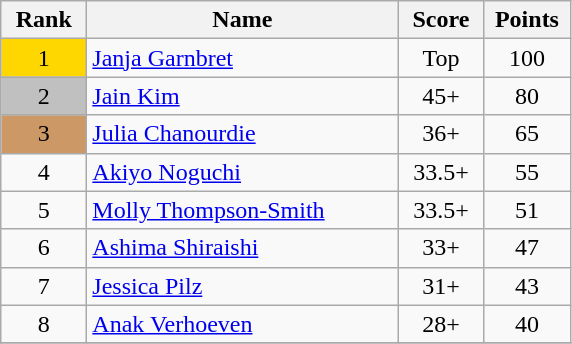<table class="wikitable">
<tr>
<th width = "50">Rank</th>
<th width = "200">Name</th>
<th width = "50">Score</th>
<th width = "50">Points</th>
</tr>
<tr>
<td align="center" style="background: gold">1</td>
<td> <a href='#'>Janja Garnbret</a></td>
<td align="center">Top</td>
<td align="center">100</td>
</tr>
<tr>
<td align="center" style="background: silver">2</td>
<td> <a href='#'>Jain Kim</a></td>
<td align="center">45+</td>
<td align="center">80</td>
</tr>
<tr>
<td align="center" style="background: #cc9966">3</td>
<td> <a href='#'>Julia Chanourdie</a></td>
<td align="center">36+</td>
<td align="center">65</td>
</tr>
<tr>
<td align="center">4</td>
<td> <a href='#'>Akiyo Noguchi</a></td>
<td align="center">33.5+</td>
<td align="center">55</td>
</tr>
<tr>
<td align="center">5</td>
<td> <a href='#'>Molly Thompson-Smith</a></td>
<td align="center">33.5+</td>
<td align="center">51</td>
</tr>
<tr>
<td align="center">6</td>
<td> <a href='#'>Ashima Shiraishi</a></td>
<td align="center">33+</td>
<td align="center">47</td>
</tr>
<tr>
<td align="center">7</td>
<td> <a href='#'>Jessica Pilz</a></td>
<td align="center">31+</td>
<td align="center">43</td>
</tr>
<tr>
<td align="center">8</td>
<td> <a href='#'>Anak Verhoeven</a></td>
<td align="center">28+</td>
<td align="center">40</td>
</tr>
<tr>
</tr>
</table>
